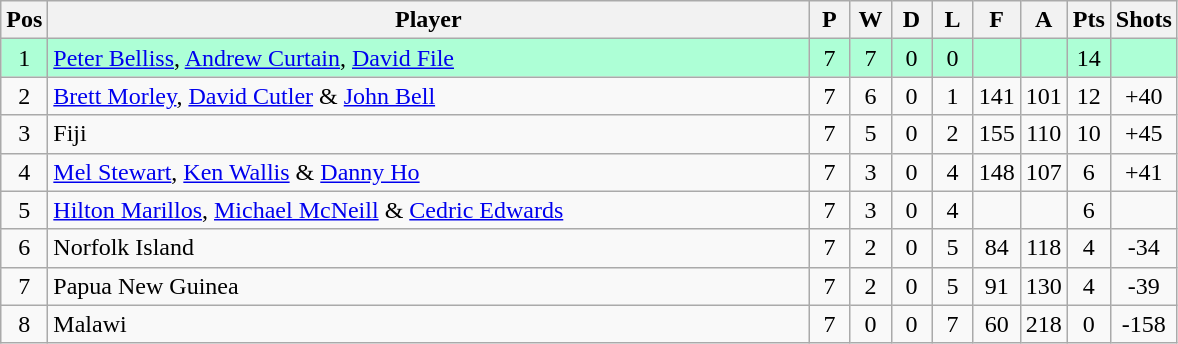<table class="wikitable" style="font-size: 100%">
<tr>
<th width=20>Pos</th>
<th width=500>Player</th>
<th width=20>P</th>
<th width=20>W</th>
<th width=20>D</th>
<th width=20>L</th>
<th width=20>F</th>
<th width=20>A</th>
<th width=20>Pts</th>
<th width=30>Shots</th>
</tr>
<tr align=center style="background: #ADFFD6;">
<td>1</td>
<td align="left"> <a href='#'>Peter Belliss</a>, <a href='#'>Andrew Curtain</a>, <a href='#'>David File</a></td>
<td>7</td>
<td>7</td>
<td>0</td>
<td>0</td>
<td></td>
<td></td>
<td>14</td>
<td></td>
</tr>
<tr align=center>
<td>2</td>
<td align="left"> <a href='#'>Brett Morley</a>, <a href='#'>David Cutler</a> & <a href='#'>John Bell</a></td>
<td>7</td>
<td>6</td>
<td>0</td>
<td>1</td>
<td>141</td>
<td>101</td>
<td>12</td>
<td>+40</td>
</tr>
<tr align=center>
<td>3</td>
<td align="left"> Fiji</td>
<td>7</td>
<td>5</td>
<td>0</td>
<td>2</td>
<td>155</td>
<td>110</td>
<td>10</td>
<td>+45</td>
</tr>
<tr align=center>
<td>4</td>
<td align="left"> <a href='#'>Mel Stewart</a>, <a href='#'>Ken Wallis</a> & <a href='#'>Danny Ho</a></td>
<td>7</td>
<td>3</td>
<td>0</td>
<td>4</td>
<td>148</td>
<td>107</td>
<td>6</td>
<td>+41</td>
</tr>
<tr align=center>
<td>5</td>
<td align="left"> <a href='#'>Hilton Marillos</a>, <a href='#'>Michael McNeill</a> & <a href='#'>Cedric Edwards</a></td>
<td>7</td>
<td>3</td>
<td>0</td>
<td>4</td>
<td></td>
<td></td>
<td>6</td>
<td></td>
</tr>
<tr align=center>
<td>6</td>
<td align="left"> Norfolk Island</td>
<td>7</td>
<td>2</td>
<td>0</td>
<td>5</td>
<td>84</td>
<td>118</td>
<td>4</td>
<td>-34</td>
</tr>
<tr align=center>
<td>7</td>
<td align="left"> Papua New Guinea</td>
<td>7</td>
<td>2</td>
<td>0</td>
<td>5</td>
<td>91</td>
<td>130</td>
<td>4</td>
<td>-39</td>
</tr>
<tr align=center>
<td>8</td>
<td align="left"> Malawi</td>
<td>7</td>
<td>0</td>
<td>0</td>
<td>7</td>
<td>60</td>
<td>218</td>
<td>0</td>
<td>-158</td>
</tr>
</table>
